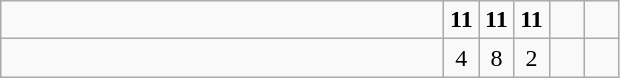<table class="wikitable">
<tr>
<td style="width:18em"></td>
<td align=center style="width:1em"><strong>11</strong></td>
<td align=center style="width:1em"><strong>11</strong></td>
<td align=center style="width:1em"><strong>11</strong></td>
<td align=center style="width:1em"></td>
<td align=center style="width:1em"></td>
</tr>
<tr>
<td style="width:18em"></td>
<td align=center style="width:1em">4</td>
<td align=center style="width:1em">8</td>
<td align=center style="width:1em">2</td>
<td align=center style="width:1em"></td>
<td align=center style="width:1em"></td>
</tr>
</table>
